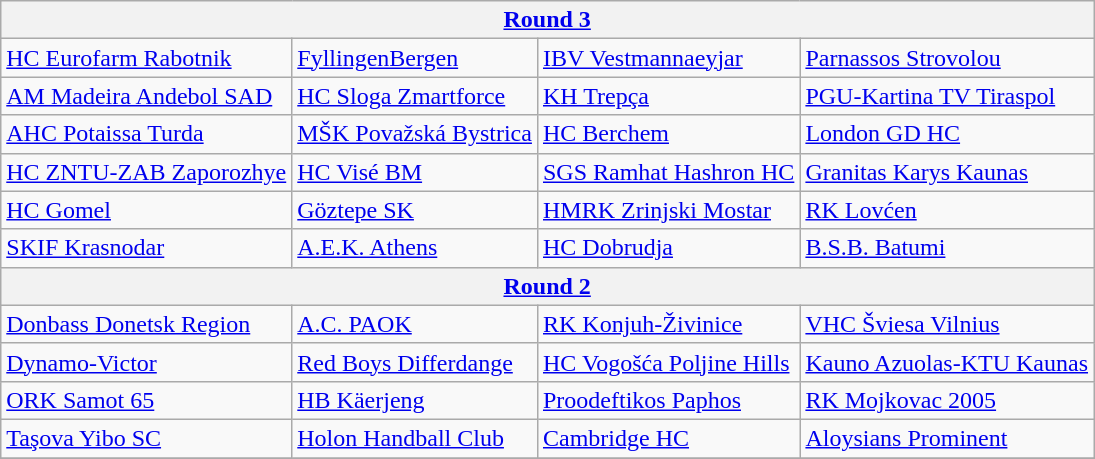<table class="wikitable">
<tr>
<th colspan="4"><a href='#'>Round 3</a></th>
</tr>
<tr>
<td> <a href='#'>HC Eurofarm Rabotnik</a></td>
<td> <a href='#'>FyllingenBergen</a></td>
<td> <a href='#'>IBV Vestmannaeyjar</a></td>
<td> <a href='#'>Parnassos Strovolou</a></td>
</tr>
<tr>
<td> <a href='#'>AM Madeira Andebol SAD</a></td>
<td> <a href='#'>HC Sloga Zmartforce</a></td>
<td> <a href='#'>KH Trepça</a></td>
<td> <a href='#'>PGU-Kartina TV Tiraspol</a></td>
</tr>
<tr>
<td> <a href='#'>AHC Potaissa Turda</a></td>
<td> <a href='#'>MŠK Považská Bystrica</a></td>
<td> <a href='#'>HC Berchem</a></td>
<td> <a href='#'>London GD HC</a></td>
</tr>
<tr>
<td> <a href='#'>HC ZNTU-ZAB Zaporozhye</a></td>
<td> <a href='#'>HC Visé BM</a></td>
<td> <a href='#'>SGS Ramhat Hashron HC</a></td>
<td> <a href='#'>Granitas Karys Kaunas</a></td>
</tr>
<tr>
<td> <a href='#'>HC Gomel</a></td>
<td> <a href='#'>Göztepe SK</a></td>
<td> <a href='#'>HMRK Zrinjski Mostar</a></td>
<td> <a href='#'>RK Lovćen</a></td>
</tr>
<tr>
<td> <a href='#'>SKIF Krasnodar</a></td>
<td> <a href='#'>A.E.K. Athens</a></td>
<td> <a href='#'>HC Dobrudja</a></td>
<td> <a href='#'>B.S.B. Batumi</a></td>
</tr>
<tr>
<th colspan="4"><a href='#'>Round 2</a></th>
</tr>
<tr>
<td> <a href='#'>Donbass Donetsk Region</a></td>
<td> <a href='#'>A.C. PAOK</a></td>
<td> <a href='#'>RK Konjuh-Živinice</a></td>
<td> <a href='#'>VHC Šviesa Vilnius</a></td>
</tr>
<tr>
<td> <a href='#'>Dynamo-Victor</a></td>
<td> <a href='#'>Red Boys Differdange</a></td>
<td> <a href='#'>HC Vogošća Poljine Hills</a></td>
<td> <a href='#'>Kauno Azuolas-KTU Kaunas</a></td>
</tr>
<tr>
<td> <a href='#'>ORK Samot 65</a></td>
<td> <a href='#'>HB Käerjeng</a></td>
<td> <a href='#'>Proodeftikos Paphos</a></td>
<td> <a href='#'>RK Mojkovac 2005</a></td>
</tr>
<tr>
<td> <a href='#'>Taşova Yibo SC</a></td>
<td> <a href='#'>Holon Handball Club</a></td>
<td> <a href='#'>Cambridge HC</a></td>
<td> <a href='#'>Aloysians Prominent</a></td>
</tr>
<tr>
</tr>
</table>
